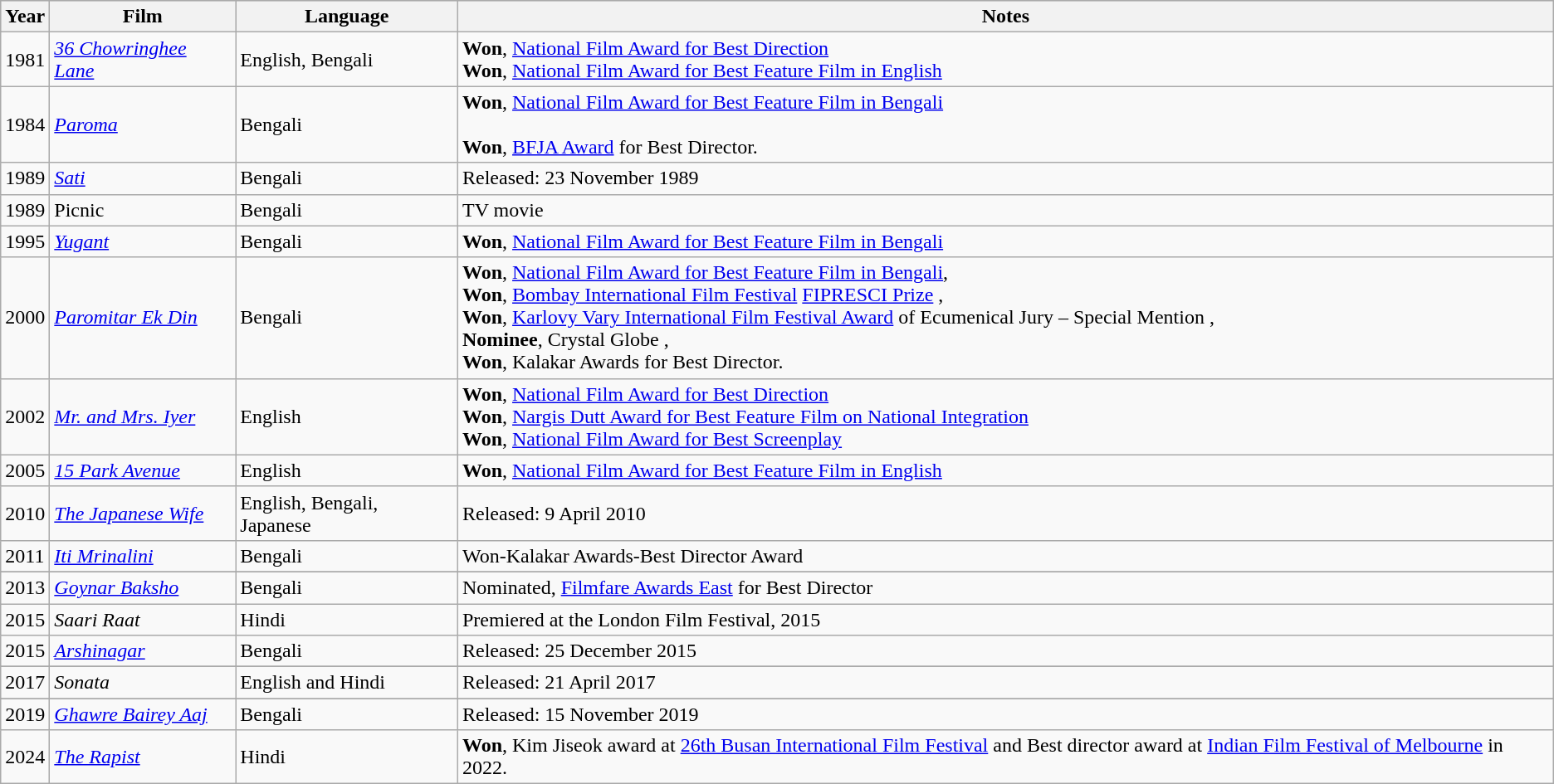<table class="wikitable" border="1">
<tr style="background:#CCC; text-align:center;">
<th>Year</th>
<th>Film</th>
<th>Language</th>
<th>Notes</th>
</tr>
<tr>
<td>1981</td>
<td><em><a href='#'>36 Chowringhee Lane</a></em></td>
<td>English, Bengali</td>
<td><strong>Won</strong>, <a href='#'>National Film Award for Best Direction</a>  <br> <strong>Won</strong>, <a href='#'>National Film Award for Best Feature Film in English</a></td>
</tr>
<tr>
<td>1984</td>
<td><em><a href='#'>Paroma</a></em></td>
<td>Bengali</td>
<td><strong>Won</strong>, <a href='#'>National Film Award for Best Feature Film in Bengali</a> <br><br><strong>Won</strong>, <a href='#'>BFJA Award</a> for Best Director.</td>
</tr>
<tr>
<td>1989</td>
<td><em><a href='#'>Sati</a></em></td>
<td>Bengali</td>
<td>Released: 23 November 1989</td>
</tr>
<tr>
<td>1989</td>
<td>Picnic</td>
<td>Bengali</td>
<td>TV movie</td>
</tr>
<tr>
<td>1995</td>
<td><em><a href='#'>Yugant</a></em></td>
<td>Bengali</td>
<td><strong>Won</strong>, <a href='#'>National Film Award for Best Feature Film in Bengali</a></td>
</tr>
<tr>
<td>2000</td>
<td><em><a href='#'>Paromitar Ek Din</a></em></td>
<td>Bengali</td>
<td><strong>Won</strong>, <a href='#'>National Film Award for Best Feature Film in Bengali</a>,<br><strong>Won</strong>, <a href='#'>Bombay International Film Festival</a> <a href='#'>FIPRESCI Prize</a> ,<br><strong>Won</strong>, <a href='#'>Karlovy Vary International Film Festival Award</a> of Ecumenical Jury – Special Mention ,<br><strong>Nominee</strong>, Crystal Globe ,<br><strong>Won</strong>, Kalakar Awards for Best Director.</td>
</tr>
<tr>
<td>2002</td>
<td><em><a href='#'>Mr. and Mrs. Iyer</a></em></td>
<td>English</td>
<td><strong>Won</strong>, <a href='#'>National Film Award for Best Direction</a>  <br> <strong>Won</strong>, <a href='#'>Nargis Dutt Award for Best Feature Film on National Integration</a> <br> <strong>Won</strong>, <a href='#'>National Film Award for Best Screenplay</a></td>
</tr>
<tr>
<td>2005</td>
<td><em><a href='#'>15 Park Avenue</a></em></td>
<td>English</td>
<td><strong>Won</strong>, <a href='#'>National Film Award for Best Feature Film in English</a></td>
</tr>
<tr>
<td>2010</td>
<td><em><a href='#'>The Japanese Wife</a></em></td>
<td>English, Bengali, Japanese</td>
<td>Released: 9 April 2010</td>
</tr>
<tr>
<td>2011</td>
<td><em><a href='#'>Iti Mrinalini</a></em></td>
<td>Bengali</td>
<td>Won-Kalakar Awards-Best Director Award</td>
</tr>
<tr>
</tr>
<tr>
<td>2013</td>
<td><em><a href='#'>Goynar Baksho</a></em></td>
<td>Bengali</td>
<td>Nominated, <a href='#'>Filmfare Awards East</a> for Best Director</td>
</tr>
<tr>
<td>2015</td>
<td><em>Saari Raat</em></td>
<td>Hindi</td>
<td>Premiered at the London Film Festival, 2015</td>
</tr>
<tr>
<td>2015</td>
<td><em><a href='#'>Arshinagar</a></em></td>
<td>Bengali</td>
<td>Released: 25 December 2015</td>
</tr>
<tr>
</tr>
<tr>
<td>2017</td>
<td><em>Sonata</em></td>
<td>English and Hindi</td>
<td>Released: 21 April 2017</td>
</tr>
<tr>
</tr>
<tr>
<td>2019</td>
<td><em><a href='#'>Ghawre Bairey Aaj</a></em></td>
<td>Bengali</td>
<td>Released: 15 November 2019</td>
</tr>
<tr>
<td>2024</td>
<td><em><a href='#'>The Rapist</a></em></td>
<td>Hindi</td>
<td><strong>Won</strong>, Kim Jiseok award at <a href='#'>26th Busan International Film Festival</a> and Best director award at <a href='#'>Indian Film Festival of Melbourne</a> in 2022.</td>
</tr>
</table>
